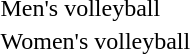<table>
<tr>
<td>Men's volleyball</td>
<td></td>
<td></td>
<td></td>
</tr>
<tr>
<td>Women's volleyball</td>
<td></td>
<td></td>
<td></td>
</tr>
</table>
